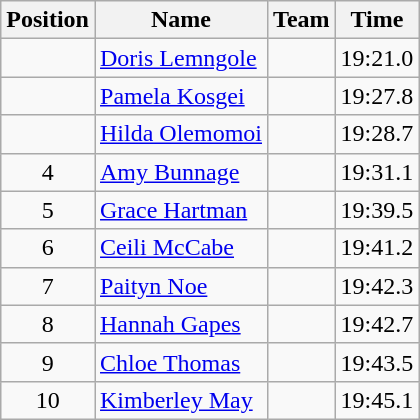<table class="wikitable sortable">
<tr>
<th>Position</th>
<th>Name</th>
<th>Team</th>
<th>Time</th>
</tr>
<tr>
<td align=center></td>
<td> <a href='#'>Doris Lemngole</a></td>
<td></td>
<td>19:21.0</td>
</tr>
<tr>
<td align=center></td>
<td> <a href='#'>Pamela Kosgei</a></td>
<td></td>
<td>19:27.8</td>
</tr>
<tr>
<td align=center></td>
<td> <a href='#'>Hilda Olemomoi</a></td>
<td></td>
<td>19:28.7</td>
</tr>
<tr>
<td align=center>4</td>
<td> <a href='#'>Amy Bunnage</a></td>
<td></td>
<td>19:31.1</td>
</tr>
<tr>
<td align=center>5</td>
<td> <a href='#'>Grace Hartman</a></td>
<td></td>
<td>19:39.5</td>
</tr>
<tr>
<td align=center>6</td>
<td> <a href='#'>Ceili McCabe</a></td>
<td></td>
<td>19:41.2</td>
</tr>
<tr>
<td align=center>7</td>
<td> <a href='#'>Paityn Noe</a></td>
<td></td>
<td>19:42.3</td>
</tr>
<tr>
<td align=center>8</td>
<td> <a href='#'>Hannah Gapes</a></td>
<td></td>
<td>19:42.7</td>
</tr>
<tr>
<td align=center>9</td>
<td> <a href='#'>Chloe Thomas</a></td>
<td></td>
<td>19:43.5</td>
</tr>
<tr>
<td align=center>10</td>
<td> <a href='#'>Kimberley May</a></td>
<td></td>
<td>19:45.1</td>
</tr>
</table>
